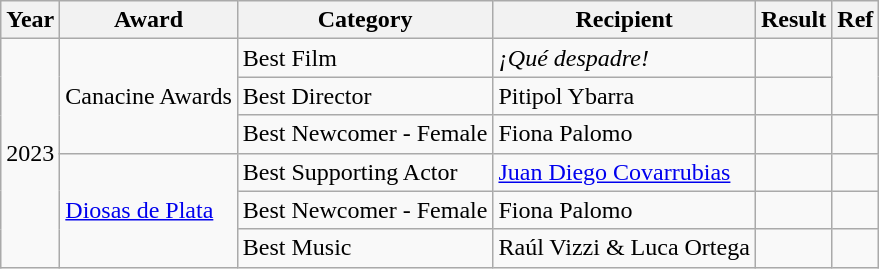<table class="wikitable">
<tr>
<th>Year</th>
<th>Award</th>
<th>Category</th>
<th>Recipient</th>
<th>Result</th>
<th>Ref</th>
</tr>
<tr>
<td rowspan="6">2023</td>
<td rowspan="3">Canacine Awards</td>
<td>Best Film</td>
<td><em>¡Qué despadre!</em></td>
<td></td>
<td rowspan="2"></td>
</tr>
<tr>
<td>Best Director</td>
<td>Pitipol Ybarra</td>
<td></td>
</tr>
<tr>
<td>Best Newcomer - Female</td>
<td>Fiona Palomo</td>
<td></td>
<td></td>
</tr>
<tr>
<td rowspan="3"><a href='#'>Diosas de Plata</a></td>
<td>Best Supporting Actor</td>
<td><a href='#'>Juan Diego Covarrubias</a></td>
<td></td>
<td></td>
</tr>
<tr>
<td>Best Newcomer - Female</td>
<td>Fiona Palomo</td>
<td></td>
<td></td>
</tr>
<tr>
<td>Best Music</td>
<td>Raúl Vizzi & Luca Ortega</td>
<td></td>
<td></td>
</tr>
</table>
